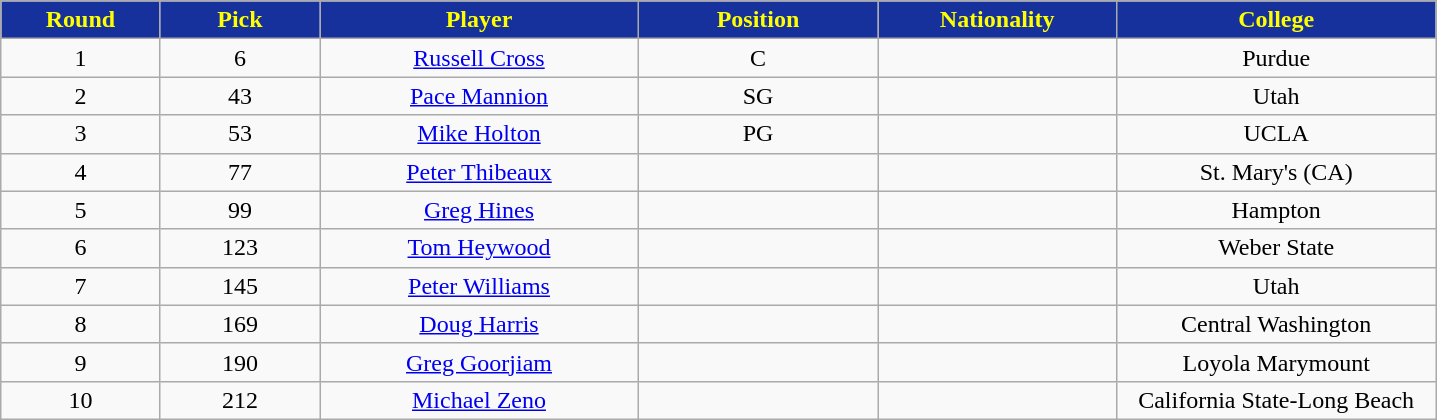<table class="wikitable sortable sortable">
<tr>
<th style="background:#17319c;color:yellow;" width="10%">Round</th>
<th style="background:#17319c;color:yellow;" width="10%">Pick</th>
<th style="background:#17319c;color:yellow;" width="20%">Player</th>
<th style="background:#17319c;color:yellow;" width="15%">Position</th>
<th style="background:#17319c;color:yellow;" width="15%">Nationality</th>
<th style="background:#17319c;color:yellow;" width="20%">College</th>
</tr>
<tr style="text-align: center">
<td>1</td>
<td>6</td>
<td><a href='#'>Russell Cross</a></td>
<td>C</td>
<td></td>
<td>Purdue</td>
</tr>
<tr style="text-align: center">
<td>2</td>
<td>43</td>
<td><a href='#'>Pace Mannion</a></td>
<td>SG</td>
<td></td>
<td>Utah</td>
</tr>
<tr style="text-align: center">
<td>3</td>
<td>53</td>
<td><a href='#'>Mike Holton</a></td>
<td>PG</td>
<td></td>
<td>UCLA</td>
</tr>
<tr style="text-align: center">
<td>4</td>
<td>77</td>
<td><a href='#'>Peter Thibeaux</a></td>
<td></td>
<td></td>
<td>St. Mary's (CA)</td>
</tr>
<tr style="text-align: center">
<td>5</td>
<td>99</td>
<td><a href='#'>Greg Hines</a></td>
<td></td>
<td></td>
<td>Hampton</td>
</tr>
<tr style="text-align: center">
<td>6</td>
<td>123</td>
<td><a href='#'>Tom Heywood</a></td>
<td></td>
<td></td>
<td>Weber State</td>
</tr>
<tr style="text-align: center">
<td>7</td>
<td>145</td>
<td><a href='#'>Peter Williams</a></td>
<td></td>
<td></td>
<td>Utah</td>
</tr>
<tr style="text-align: center">
<td>8</td>
<td>169</td>
<td><a href='#'>Doug Harris</a></td>
<td></td>
<td></td>
<td>Central Washington</td>
</tr>
<tr style="text-align: center">
<td>9</td>
<td>190</td>
<td><a href='#'>Greg Goorjiam</a></td>
<td></td>
<td></td>
<td>Loyola Marymount</td>
</tr>
<tr style="text-align: center">
<td>10</td>
<td>212</td>
<td><a href='#'>Michael Zeno</a></td>
<td></td>
<td></td>
<td>California State-Long Beach</td>
</tr>
</table>
